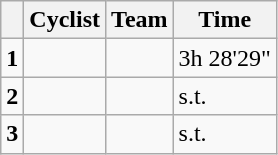<table class=wikitable>
<tr>
<th></th>
<th>Cyclist</th>
<th>Team</th>
<th>Time</th>
</tr>
<tr>
<td><strong>1</strong></td>
<td></td>
<td></td>
<td>3h 28'29"</td>
</tr>
<tr>
<td><strong>2</strong></td>
<td></td>
<td></td>
<td>s.t.</td>
</tr>
<tr>
<td><strong>3</strong></td>
<td></td>
<td></td>
<td>s.t.</td>
</tr>
</table>
